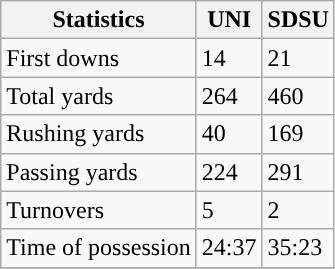<table class="wikitable">
<tr>
<th>Statistics</th>
<th>UNI</th>
<th>SDSU</th>
</tr>
<tr>
<td>First downs</td>
<td>14</td>
<td>21</td>
</tr>
<tr>
<td>Total yards</td>
<td>264</td>
<td>460</td>
</tr>
<tr>
<td>Rushing yards</td>
<td>40</td>
<td>169</td>
</tr>
<tr>
<td>Passing yards</td>
<td>224</td>
<td>291</td>
</tr>
<tr>
<td>Turnovers</td>
<td>5</td>
<td>2</td>
</tr>
<tr>
<td>Time of possession</td>
<td>24:37</td>
<td>35:23</td>
</tr>
<tr>
</tr>
</table>
